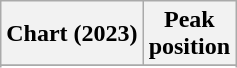<table class="wikitable sortable plainrowheaders" style="text-align:center">
<tr>
<th scope="col">Chart (2023)</th>
<th scope="col">Peak<br>position</th>
</tr>
<tr>
</tr>
<tr>
</tr>
</table>
